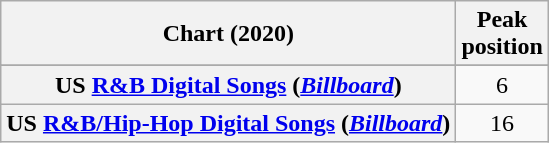<table class="wikitable sortable plainrowheaders" style="text-align:center;">
<tr>
<th scope="col">Chart (2020)</th>
<th scope="col">Peak<br>position</th>
</tr>
<tr>
</tr>
<tr>
<th scope="row">US <a href='#'>R&B Digital Songs</a> (<em><a href='#'>Billboard</a></em>)</th>
<td>6</td>
</tr>
<tr>
<th scope="row">US <a href='#'>R&B/Hip-Hop Digital Songs</a> (<em><a href='#'>Billboard</a></em>)</th>
<td>16</td>
</tr>
</table>
